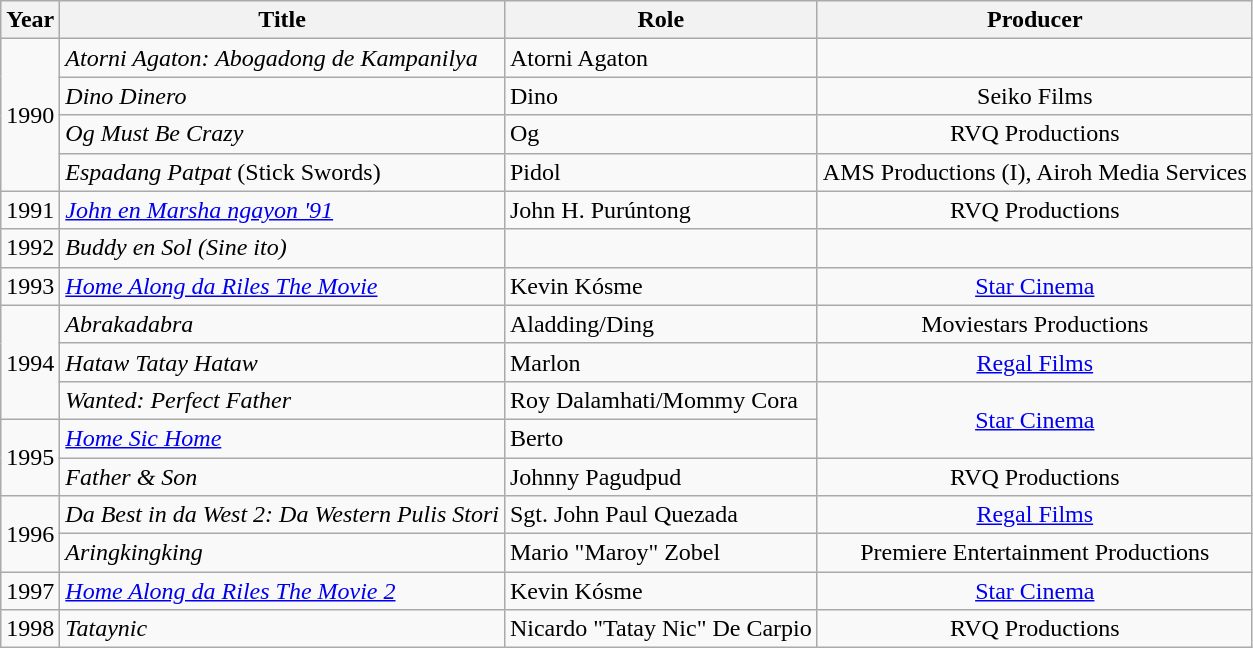<table class="wikitable">
<tr>
<th>Year</th>
<th>Title</th>
<th>Role</th>
<th>Producer</th>
</tr>
<tr>
<td rowspan="4">1990</td>
<td><em>Atorni Agaton: Abogadong de Kampanilya</em></td>
<td>Atorni Agaton</td>
<td></td>
</tr>
<tr>
<td><em>Dino Dinero</em></td>
<td>Dino</td>
<td style="text-align:center;">Seiko Films</td>
</tr>
<tr>
<td><em>Og Must Be Crazy</em></td>
<td>Og</td>
<td style="text-align:center;">RVQ Productions</td>
</tr>
<tr>
<td><em>Espadang Patpat</em> (Stick Swords)</td>
<td>Pidol</td>
<td style="text-align:center;">AMS Productions (I), Airoh Media Services</td>
</tr>
<tr>
<td>1991</td>
<td><em><a href='#'>John en Marsha ngayon '91</a></em></td>
<td>John H. Purúntong</td>
<td style="text-align:center;">RVQ Productions</td>
</tr>
<tr>
<td>1992</td>
<td><em>Buddy en Sol (Sine ito)</em></td>
<td></td>
<td></td>
</tr>
<tr>
<td>1993</td>
<td><em><a href='#'>Home Along da Riles The Movie</a></em></td>
<td>Kevin Kósme</td>
<td style="text-align:center;"><a href='#'>Star Cinema</a></td>
</tr>
<tr>
<td rowspan="3">1994</td>
<td><em>Abrakadabra</em></td>
<td>Aladding/Ding</td>
<td style="text-align:center;">Moviestars Productions</td>
</tr>
<tr>
<td><em>Hataw Tatay Hataw</em></td>
<td>Marlon</td>
<td style="text-align:center;"><a href='#'>Regal Films</a></td>
</tr>
<tr>
<td><em>Wanted: Perfect Father</em></td>
<td>Roy Dalamhati/Mommy Cora</td>
<td rowspan="2" style="text-align:center;"><a href='#'>Star Cinema</a></td>
</tr>
<tr>
<td rowspan="2">1995</td>
<td><em><a href='#'>Home Sic Home</a></em></td>
<td>Berto</td>
</tr>
<tr>
<td><em>Father & Son</em></td>
<td>Johnny Pagudpud</td>
<td style="text-align:center;">RVQ Productions</td>
</tr>
<tr>
<td rowspan="2">1996</td>
<td><em>Da Best in da West 2: Da Western Pulis Stori</em></td>
<td>Sgt. John Paul Quezada</td>
<td style="text-align:center;"><a href='#'>Regal Films</a></td>
</tr>
<tr>
<td><em>Aringkingking</em></td>
<td>Mario "Maroy" Zobel</td>
<td style="text-align:center;">Premiere Entertainment Productions</td>
</tr>
<tr>
<td>1997</td>
<td><em><a href='#'>Home Along da Riles The Movie 2</a></em></td>
<td>Kevin Kósme</td>
<td style="text-align:center;"><a href='#'>Star Cinema</a></td>
</tr>
<tr>
<td>1998</td>
<td><em>Tataynic</em></td>
<td>Nicardo "Tatay Nic" De Carpio</td>
<td style="text-align:center;">RVQ Productions</td>
</tr>
</table>
